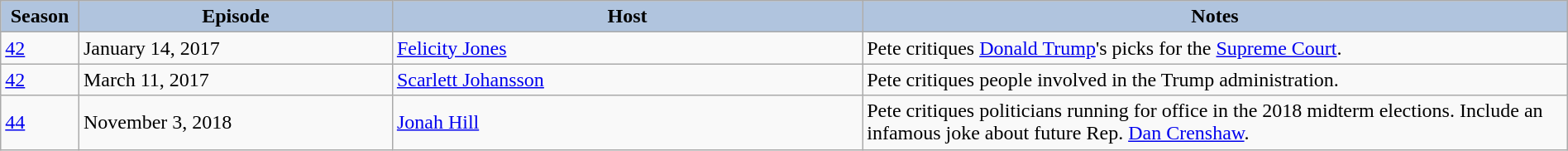<table class="wikitable" style="width:100%;">
<tr>
<th style="background:#B0C4DE;" width="5%">Season</th>
<th style="background:#B0C4DE;" width="20%">Episode</th>
<th style="background:#B0C4DE;" width="30%">Host</th>
<th style="background:#B0C4DE;" width="45%">Notes</th>
</tr>
<tr>
<td><a href='#'>42</a></td>
<td>January 14, 2017</td>
<td><a href='#'>Felicity Jones</a></td>
<td>Pete critiques <a href='#'>Donald Trump</a>'s picks for the <a href='#'>Supreme Court</a>.</td>
</tr>
<tr>
<td><a href='#'>42</a></td>
<td>March 11, 2017</td>
<td><a href='#'>Scarlett Johansson</a></td>
<td>Pete critiques people involved in the Trump administration.</td>
</tr>
<tr>
<td><a href='#'>44</a></td>
<td>November 3, 2018</td>
<td><a href='#'>Jonah Hill</a></td>
<td>Pete critiques politicians running for office in the 2018 midterm elections. Include an infamous joke about future Rep. <a href='#'>Dan Crenshaw</a>.</td>
</tr>
</table>
